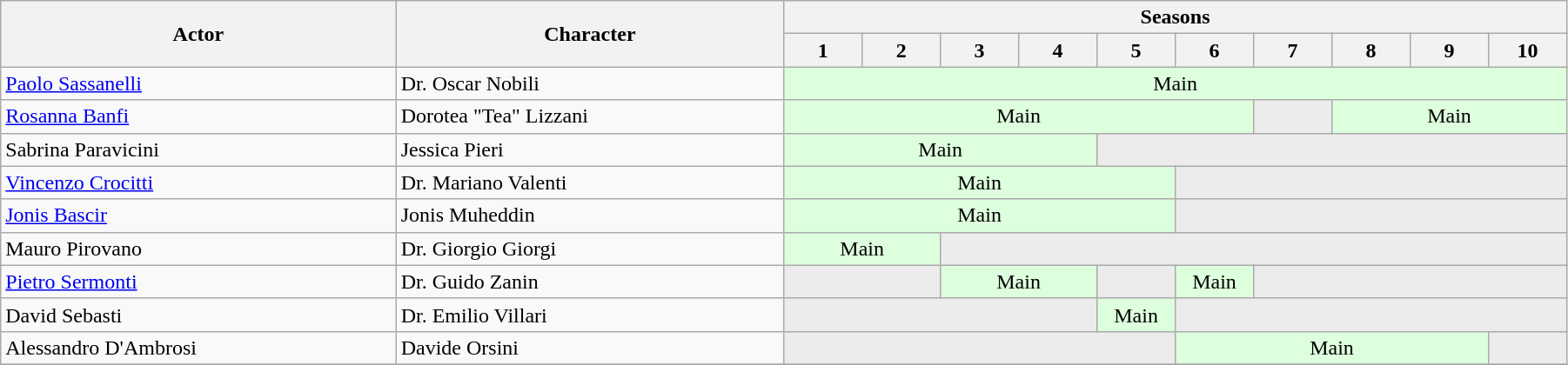<table class="wikitable" style="width:95%">
<tr>
<th rowspan="2">Actor</th>
<th rowspan="2">Character</th>
<th colspan="10">Seasons</th>
</tr>
<tr>
<th style="width:5%;">1</th>
<th style="width:5%;">2</th>
<th style="width:5%;">3</th>
<th style="width:5%;">4</th>
<th style="width:5%;">5</th>
<th style="width:5%;">6</th>
<th style="width:5%;">7</th>
<th style="width:5%;">8</th>
<th style="width:5%;">9</th>
<th style="width:5%;">10</th>
</tr>
<tr>
<td><a href='#'>Paolo Sassanelli</a></td>
<td>Dr. Oscar Nobili</td>
<td colspan="10" style="background:#dfd; text-align:center;">Main</td>
</tr>
<tr>
<td><a href='#'>Rosanna Banfi</a></td>
<td>Dorotea "Tea" Lizzani</td>
<td colspan="6" style="background:#dfd; text-align:center;">Main</td>
<td style="background:#ececec; color:gray; vertical-align:middle; text-align:center;" class="table-na"></td>
<td colspan="3" style="background:#dfd; text-align:center;">Main</td>
</tr>
<tr>
<td>Sabrina Paravicini</td>
<td>Jessica Pieri</td>
<td colspan="4" style="background:#dfd; text-align:center;">Main</td>
<td colspan="6" style="background:#ececec; color:gray; vertical-align:middle; text-align:center;" class="table-na"></td>
</tr>
<tr>
<td><a href='#'>Vincenzo Crocitti</a></td>
<td>Dr. Mariano Valenti</td>
<td colspan="5" style="background:#dfd; text-align:center;">Main</td>
<td colspan="5" style="background:#ececec; color:gray; vertical-align:middle; text-align:center;" class="table-na"></td>
</tr>
<tr>
<td><a href='#'>Jonis Bascir</a></td>
<td>Jonis Muheddin</td>
<td colspan="5" style="background:#dfd; text-align:center;">Main</td>
<td colspan="5" style="background:#ececec; color:gray; vertical-align:middle; text-align:center;" class="table-na"></td>
</tr>
<tr>
<td>Mauro Pirovano</td>
<td>Dr. Giorgio Giorgi</td>
<td colspan="2" style="background:#dfd; text-align:center;">Main</td>
<td colspan="8" style="background:#ececec; color:gray; vertical-align:middle; text-align:center;" class="table-na"></td>
</tr>
<tr>
<td><a href='#'>Pietro Sermonti</a></td>
<td>Dr. Guido Zanin</td>
<td colspan="2" style="background:#ececec; color:gray; vertical-align:middle; text-align:center;" class="table-na"></td>
<td colspan="2" style="background:#dfd; text-align:center;">Main</td>
<td style="background:#ececec; color:gray; vertical-align:middle; text-align:center;" class="table-na"></td>
<td style="background:#dfd; text-align:center;">Main</td>
<td colspan="4" style="background:#ececec; color:gray; vertical-align:middle; text-align:center;" class="table-na"></td>
</tr>
<tr>
<td>David Sebasti</td>
<td>Dr. Emilio Villari</td>
<td colspan="4" style="background:#ececec; color:gray; vertical-align:middle; text-align:center;" class="table-na"></td>
<td style="background:#dfd; text-align:center;">Main</td>
<td colspan="5" style="background:#ececec; color:gray; vertical-align:middle; text-align:center;" class="table-na"></td>
</tr>
<tr>
<td>Alessandro D'Ambrosi</td>
<td>Davide Orsini</td>
<td colspan="5" style="background:#ececec; color:gray; vertical-align:middle; text-align:center;" class="table-na"></td>
<td colspan="4" style="background:#dfd; text-align:center;">Main</td>
<td style="background:#ececec; color:gray; vertical-align:middle; text-align:center;" class="table-na"></td>
</tr>
<tr>
</tr>
</table>
